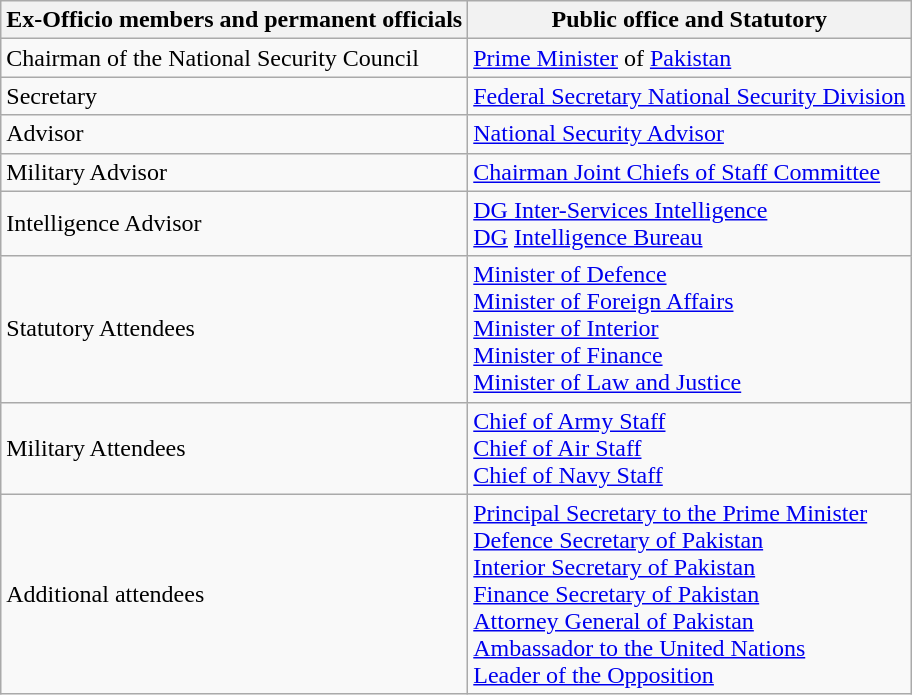<table class="wikitable sortable">
<tr>
<th>Ex-Officio members and permanent officials</th>
<th>Public office and Statutory</th>
</tr>
<tr>
<td>Chairman of the National Security Council</td>
<td><a href='#'>Prime Minister</a> of <a href='#'>Pakistan</a></td>
</tr>
<tr>
<td>Secretary</td>
<td><a href='#'>Federal Secretary National Security Division</a></td>
</tr>
<tr>
<td>Advisor</td>
<td><a href='#'>National Security Advisor</a></td>
</tr>
<tr>
<td>Military Advisor</td>
<td><a href='#'>Chairman Joint Chiefs of Staff Committee</a></td>
</tr>
<tr>
<td>Intelligence Advisor</td>
<td><a href='#'>DG Inter-Services Intelligence</a><br><a href='#'>DG</a> <a href='#'>Intelligence Bureau</a></td>
</tr>
<tr>
<td>Statutory Attendees</td>
<td><a href='#'>Minister of Defence</a><br><a href='#'>Minister of Foreign Affairs</a><br><a href='#'>Minister of Interior</a><br><a href='#'>Minister of Finance</a><br><a href='#'>Minister of Law and Justice</a></td>
</tr>
<tr>
<td>Military Attendees</td>
<td><a href='#'>Chief of Army Staff</a><br><a href='#'>Chief of Air Staff</a><br><a href='#'>Chief of Navy Staff</a></td>
</tr>
<tr>
<td>Additional attendees</td>
<td><a href='#'>Principal Secretary to the Prime Minister</a><br><a href='#'>Defence Secretary of Pakistan</a><br><a href='#'>Interior Secretary of Pakistan</a><br><a href='#'>Finance Secretary of Pakistan</a><br><a href='#'>Attorney General of Pakistan</a><br><a href='#'>Ambassador to the United Nations</a><br><a href='#'>Leader of the Opposition</a></td>
</tr>
</table>
